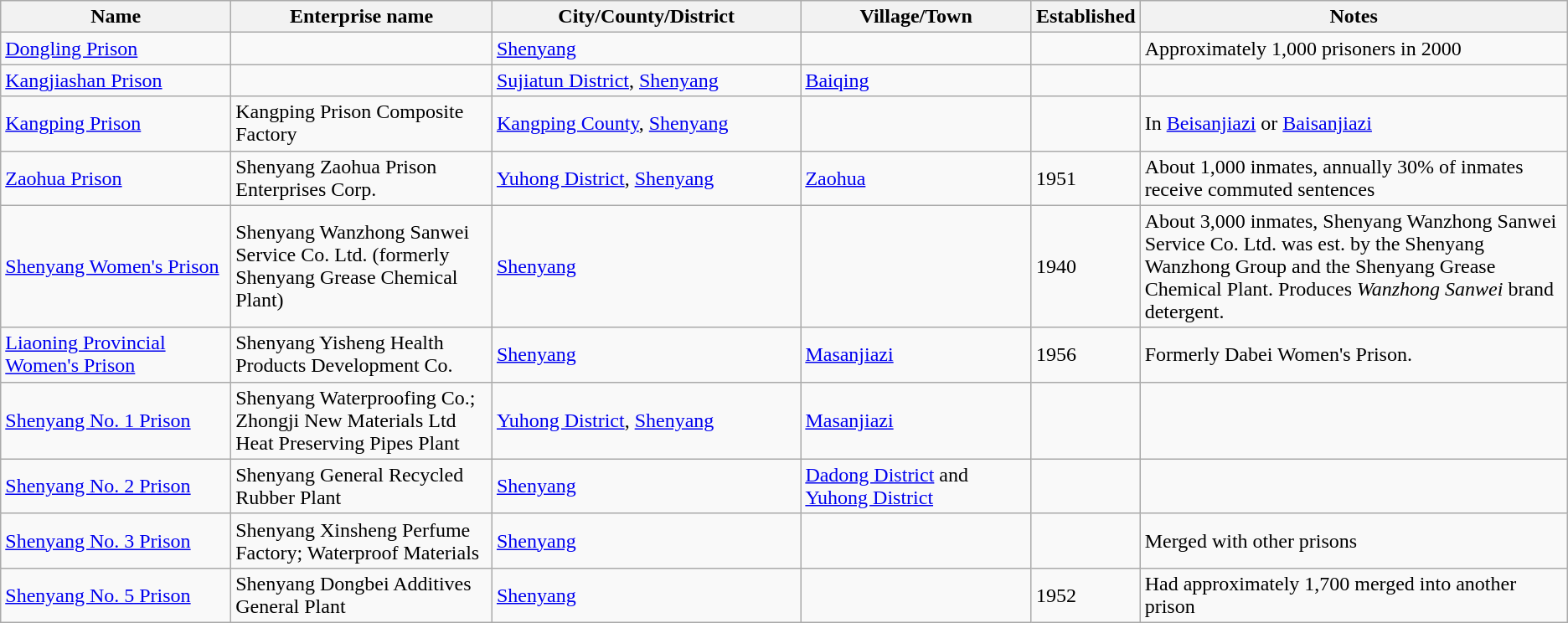<table class="wikitable">
<tr>
<th width=15%>Name</th>
<th width=17%>Enterprise name</th>
<th width=20%>City/County/District</th>
<th width=15%>Village/Town</th>
<th width=5%>Established</th>
<th width=28%>Notes</th>
</tr>
<tr>
<td><a href='#'>Dongling Prison</a></td>
<td></td>
<td><a href='#'>Shenyang</a></td>
<td></td>
<td></td>
<td>Approximately 1,000 prisoners in 2000</td>
</tr>
<tr>
<td><a href='#'>Kangjiashan Prison</a></td>
<td></td>
<td><a href='#'>Sujiatun District</a>, <a href='#'>Shenyang</a></td>
<td><a href='#'>Baiqing</a></td>
<td></td>
<td></td>
</tr>
<tr>
<td><a href='#'>Kangping Prison</a></td>
<td>Kangping Prison Composite Factory</td>
<td><a href='#'>Kangping County</a>, <a href='#'>Shenyang</a></td>
<td></td>
<td></td>
<td>In <a href='#'>Beisanjiazi</a> or <a href='#'>Baisanjiazi</a></td>
</tr>
<tr>
<td><a href='#'>Zaohua Prison</a></td>
<td>Shenyang Zaohua Prison Enterprises Corp.</td>
<td><a href='#'>Yuhong District</a>, <a href='#'>Shenyang</a></td>
<td><a href='#'>Zaohua</a></td>
<td>1951</td>
<td>About 1,000 inmates, annually 30% of inmates receive commuted sentences</td>
</tr>
<tr>
<td><a href='#'>Shenyang Women's Prison</a></td>
<td>Shenyang Wanzhong Sanwei Service Co. Ltd. (formerly Shenyang Grease Chemical Plant)</td>
<td><a href='#'>Shenyang</a></td>
<td></td>
<td>1940</td>
<td>About 3,000 inmates, Shenyang Wanzhong Sanwei Service Co. Ltd. was est. by the Shenyang Wanzhong Group and the Shenyang Grease Chemical Plant. Produces <em>Wanzhong Sanwei</em> brand detergent.</td>
</tr>
<tr>
<td><a href='#'>Liaoning Provincial Women's Prison</a></td>
<td>Shenyang Yisheng Health Products Development Co.</td>
<td><a href='#'>Shenyang</a></td>
<td><a href='#'>Masanjiazi</a></td>
<td>1956</td>
<td>Formerly Dabei Women's Prison.</td>
</tr>
<tr>
<td><a href='#'>Shenyang No. 1 Prison</a></td>
<td>Shenyang Waterproofing Co.; Zhongji New Materials Ltd Heat Preserving Pipes Plant</td>
<td><a href='#'>Yuhong District</a>, <a href='#'>Shenyang</a></td>
<td><a href='#'>Masanjiazi</a></td>
<td></td>
<td></td>
</tr>
<tr>
<td><a href='#'>Shenyang No. 2 Prison</a></td>
<td>Shenyang General Recycled Rubber Plant</td>
<td><a href='#'>Shenyang</a></td>
<td><a href='#'>Dadong District</a> and <a href='#'>Yuhong District</a></td>
<td></td>
<td></td>
</tr>
<tr>
<td><a href='#'>Shenyang No. 3 Prison</a></td>
<td>Shenyang Xinsheng Perfume Factory; Waterproof Materials</td>
<td><a href='#'>Shenyang</a></td>
<td></td>
<td></td>
<td>Merged with other prisons</td>
</tr>
<tr>
<td><a href='#'>Shenyang No. 5 Prison</a></td>
<td>Shenyang Dongbei Additives General Plant</td>
<td><a href='#'>Shenyang</a></td>
<td></td>
<td>1952</td>
<td>Had approximately 1,700 merged into another prison</td>
</tr>
</table>
